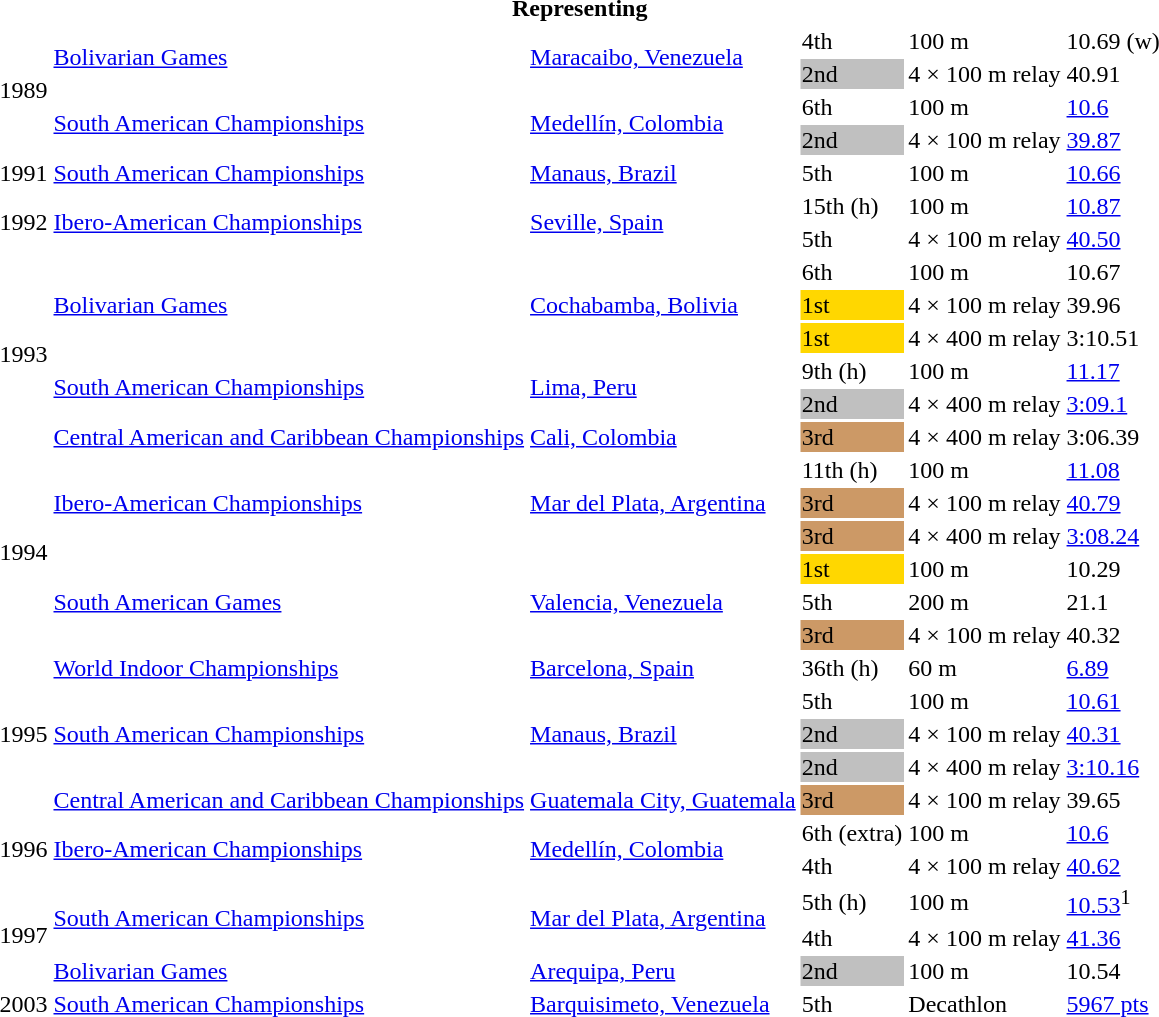<table>
<tr>
<th colspan=6>Representing </th>
</tr>
<tr>
<td rowspan=4>1989</td>
<td rowspan=2><a href='#'>Bolivarian Games</a></td>
<td rowspan=2><a href='#'>Maracaibo, Venezuela</a></td>
<td>4th</td>
<td>100 m</td>
<td>10.69 (w)</td>
</tr>
<tr>
<td bgcolor=silver>2nd</td>
<td>4 × 100 m relay</td>
<td>40.91</td>
</tr>
<tr>
<td rowspan=2><a href='#'>South American Championships</a></td>
<td rowspan=2><a href='#'>Medellín, Colombia</a></td>
<td>6th</td>
<td>100 m</td>
<td><a href='#'>10.6</a></td>
</tr>
<tr>
<td bgcolor=silver>2nd</td>
<td>4 × 100 m relay</td>
<td><a href='#'>39.87</a></td>
</tr>
<tr>
<td>1991</td>
<td><a href='#'>South American Championships</a></td>
<td><a href='#'>Manaus, Brazil</a></td>
<td>5th</td>
<td>100 m</td>
<td><a href='#'>10.66</a></td>
</tr>
<tr>
<td rowspan=2>1992</td>
<td rowspan=2><a href='#'>Ibero-American Championships</a></td>
<td rowspan=2><a href='#'>Seville, Spain</a></td>
<td>15th (h)</td>
<td>100 m</td>
<td><a href='#'>10.87</a></td>
</tr>
<tr>
<td>5th</td>
<td>4 × 100 m relay</td>
<td><a href='#'>40.50</a></td>
</tr>
<tr>
<td rowspan=6>1993</td>
<td rowspan=3><a href='#'>Bolivarian Games</a></td>
<td rowspan=3><a href='#'>Cochabamba, Bolivia</a></td>
<td>6th</td>
<td>100 m</td>
<td>10.67</td>
</tr>
<tr>
<td bgcolor=gold>1st</td>
<td>4 × 100 m relay</td>
<td>39.96</td>
</tr>
<tr>
<td bgcolor=gold>1st</td>
<td>4 × 400 m relay</td>
<td>3:10.51</td>
</tr>
<tr>
<td rowspan=2><a href='#'>South American Championships</a></td>
<td rowspan=2><a href='#'>Lima, Peru</a></td>
<td>9th (h)</td>
<td>100 m</td>
<td><a href='#'>11.17</a></td>
</tr>
<tr>
<td bgcolor=silver>2nd</td>
<td>4 × 400 m relay</td>
<td><a href='#'>3:09.1</a></td>
</tr>
<tr>
<td><a href='#'>Central American and Caribbean Championships</a></td>
<td><a href='#'>Cali, Colombia</a></td>
<td bgcolor=cc9966>3rd</td>
<td>4 × 400 m relay</td>
<td>3:06.39</td>
</tr>
<tr>
<td rowspan=6>1994</td>
<td rowspan=3><a href='#'>Ibero-American Championships</a></td>
<td rowspan=3><a href='#'>Mar del Plata, Argentina</a></td>
<td>11th (h)</td>
<td>100 m</td>
<td><a href='#'>11.08</a></td>
</tr>
<tr>
<td bgcolor=cc9966>3rd</td>
<td>4 × 100 m relay</td>
<td><a href='#'>40.79</a></td>
</tr>
<tr>
<td bgcolor=cc9966>3rd</td>
<td>4 × 400 m relay</td>
<td><a href='#'>3:08.24</a></td>
</tr>
<tr>
<td rowspan=3><a href='#'>South American Games</a></td>
<td rowspan=3><a href='#'>Valencia, Venezuela</a></td>
<td bgcolor=gold>1st</td>
<td>100 m</td>
<td>10.29</td>
</tr>
<tr>
<td>5th</td>
<td>200 m</td>
<td>21.1</td>
</tr>
<tr>
<td bgcolor=cc9966>3rd</td>
<td>4 × 100 m relay</td>
<td>40.32</td>
</tr>
<tr>
<td rowspan=5>1995</td>
<td><a href='#'>World Indoor Championships</a></td>
<td><a href='#'>Barcelona, Spain</a></td>
<td>36th (h)</td>
<td>60 m</td>
<td><a href='#'>6.89</a></td>
</tr>
<tr>
<td rowspan=3><a href='#'>South American Championships</a></td>
<td rowspan=3><a href='#'>Manaus, Brazil</a></td>
<td>5th</td>
<td>100 m</td>
<td><a href='#'>10.61</a></td>
</tr>
<tr>
<td bgcolor=silver>2nd</td>
<td>4 × 100 m relay</td>
<td><a href='#'>40.31</a></td>
</tr>
<tr>
<td bgcolor=silver>2nd</td>
<td>4 × 400 m relay</td>
<td><a href='#'>3:10.16</a></td>
</tr>
<tr>
<td><a href='#'>Central American and Caribbean Championships</a></td>
<td><a href='#'>Guatemala City, Guatemala</a></td>
<td bgcolor=cc9966>3rd</td>
<td>4 × 100 m relay</td>
<td>39.65</td>
</tr>
<tr>
<td rowspan=2>1996</td>
<td rowspan=2><a href='#'>Ibero-American Championships</a></td>
<td rowspan=2><a href='#'>Medellín, Colombia</a></td>
<td>6th (extra)</td>
<td>100 m</td>
<td><a href='#'>10.6</a></td>
</tr>
<tr>
<td>4th</td>
<td>4 × 100 m relay</td>
<td><a href='#'>40.62</a></td>
</tr>
<tr>
<td rowspan=3>1997</td>
<td rowspan=2><a href='#'>South American Championships</a></td>
<td rowspan=2><a href='#'>Mar del Plata, Argentina</a></td>
<td>5th (h)</td>
<td>100 m</td>
<td><a href='#'>10.53</a><sup>1</sup></td>
</tr>
<tr>
<td>4th</td>
<td>4 × 100 m relay</td>
<td><a href='#'>41.36</a></td>
</tr>
<tr>
<td><a href='#'>Bolivarian Games</a></td>
<td><a href='#'>Arequipa, Peru</a></td>
<td bgcolor=silver>2nd</td>
<td>100 m</td>
<td>10.54</td>
</tr>
<tr>
<td>2003</td>
<td><a href='#'>South American Championships</a></td>
<td><a href='#'>Barquisimeto, Venezuela</a></td>
<td>5th</td>
<td>Decathlon</td>
<td><a href='#'>5967 pts</a></td>
</tr>
</table>
